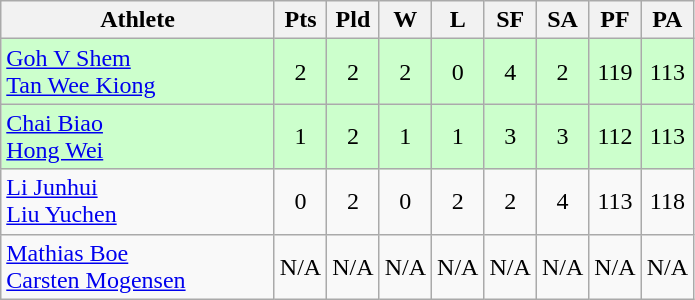<table class=wikitable style="text-align:center">
<tr>
<th width=175>Athlete</th>
<th width=20>Pts</th>
<th width=20>Pld</th>
<th width=20>W</th>
<th width=20>L</th>
<th width=20>SF</th>
<th width=20>SA</th>
<th width=20>PF</th>
<th width=20>PA</th>
</tr>
<tr bgcolor=ccffcc>
<td style="text-align:left"> <a href='#'>Goh V Shem</a><br> <a href='#'>Tan Wee Kiong</a></td>
<td>2</td>
<td>2</td>
<td>2</td>
<td>0</td>
<td>4</td>
<td>2</td>
<td>119</td>
<td>113</td>
</tr>
<tr bgcolor=ccffcc>
<td style="text-align:left"> <a href='#'>Chai Biao</a><br> <a href='#'>Hong Wei</a></td>
<td>1</td>
<td>2</td>
<td>1</td>
<td>1</td>
<td>3</td>
<td>3</td>
<td>112</td>
<td>113</td>
</tr>
<tr bgcolor=>
<td style="text-align:left"> <a href='#'>Li Junhui</a><br> <a href='#'>Liu Yuchen</a></td>
<td>0</td>
<td>2</td>
<td>0</td>
<td>2</td>
<td>2</td>
<td>4</td>
<td>113</td>
<td>118</td>
</tr>
<tr bgcolor=>
<td style="text-align:left"> <a href='#'>Mathias Boe</a><br> <a href='#'>Carsten Mogensen</a></td>
<td>N/A</td>
<td>N/A</td>
<td>N/A</td>
<td>N/A</td>
<td>N/A</td>
<td>N/A</td>
<td>N/A</td>
<td>N/A</td>
</tr>
</table>
